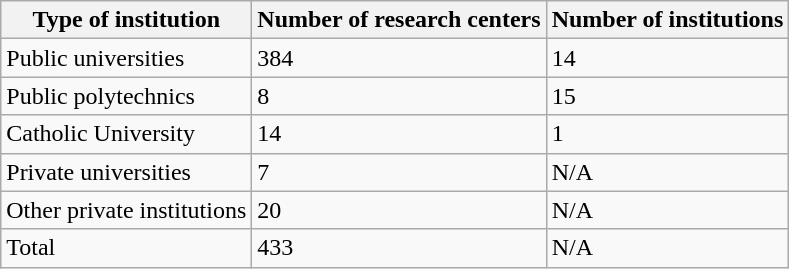<table class="wikitable">
<tr>
<th>Type of institution</th>
<th>Number of research centers</th>
<th>Number of institutions</th>
</tr>
<tr>
<td>Public universities</td>
<td>384</td>
<td>14</td>
</tr>
<tr>
<td>Public polytechnics</td>
<td>8</td>
<td>15</td>
</tr>
<tr>
<td>Catholic University</td>
<td>14</td>
<td>1</td>
</tr>
<tr>
<td>Private universities</td>
<td>7</td>
<td>N/A</td>
</tr>
<tr>
<td>Other private institutions</td>
<td>20</td>
<td>N/A</td>
</tr>
<tr>
<td>Total</td>
<td>433</td>
<td>N/A</td>
</tr>
</table>
